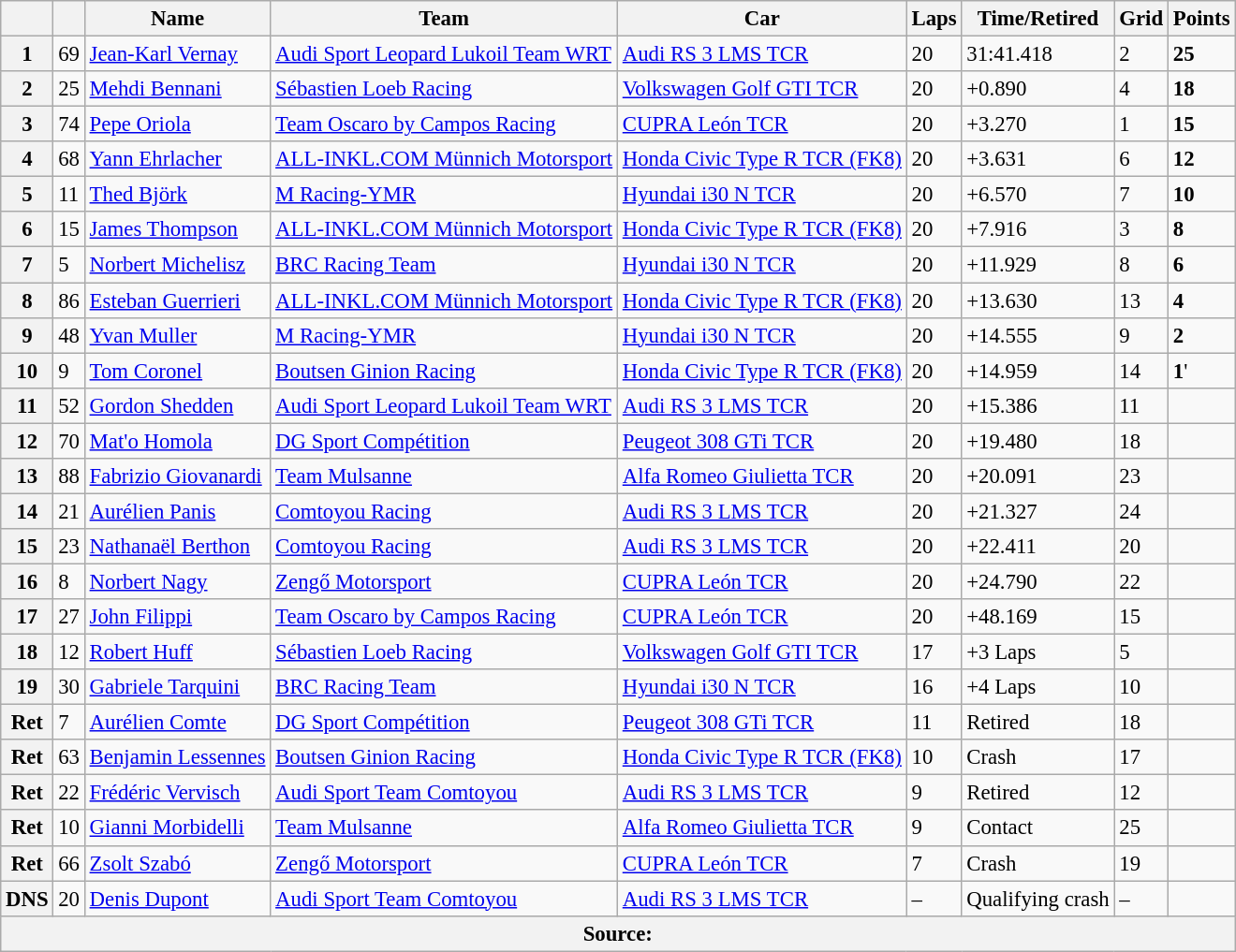<table class="wikitable sortable" style="font-size: 95%;">
<tr>
<th></th>
<th></th>
<th>Name</th>
<th>Team</th>
<th>Car</th>
<th>Laps</th>
<th>Time/Retired</th>
<th>Grid</th>
<th>Points</th>
</tr>
<tr>
<th>1</th>
<td>69</td>
<td> <a href='#'>Jean-Karl Vernay</a></td>
<td><a href='#'>Audi Sport Leopard Lukoil Team WRT</a></td>
<td><a href='#'>Audi RS 3 LMS TCR</a></td>
<td>20</td>
<td>31:41.418</td>
<td>2</td>
<td><strong>25</strong></td>
</tr>
<tr>
<th>2</th>
<td>25</td>
<td> <a href='#'>Mehdi Bennani</a></td>
<td><a href='#'>Sébastien Loeb Racing</a></td>
<td><a href='#'>Volkswagen Golf GTI TCR</a></td>
<td>20</td>
<td>+0.890</td>
<td>4</td>
<td><strong>18</strong></td>
</tr>
<tr>
<th>3</th>
<td>74</td>
<td> <a href='#'>Pepe Oriola</a></td>
<td><a href='#'>Team Oscaro by Campos Racing</a></td>
<td><a href='#'>CUPRA León TCR</a></td>
<td>20</td>
<td>+3.270</td>
<td>1</td>
<td><strong>15</strong></td>
</tr>
<tr>
<th>4</th>
<td>68</td>
<td> <a href='#'>Yann Ehrlacher</a></td>
<td><a href='#'>ALL-INKL.COM Münnich Motorsport</a></td>
<td><a href='#'>Honda Civic Type R TCR (FK8)</a></td>
<td>20</td>
<td>+3.631</td>
<td>6</td>
<td><strong>12</strong></td>
</tr>
<tr>
<th>5</th>
<td>11</td>
<td> <a href='#'>Thed Björk</a></td>
<td><a href='#'>M Racing-YMR</a></td>
<td><a href='#'>Hyundai i30 N TCR</a></td>
<td>20</td>
<td>+6.570</td>
<td>7</td>
<td><strong>10</strong></td>
</tr>
<tr>
<th>6</th>
<td>15</td>
<td> <a href='#'>James Thompson</a></td>
<td><a href='#'>ALL-INKL.COM Münnich Motorsport</a></td>
<td><a href='#'>Honda Civic Type R TCR (FK8)</a></td>
<td>20</td>
<td>+7.916</td>
<td>3</td>
<td><strong>8</strong></td>
</tr>
<tr>
<th>7</th>
<td>5</td>
<td> <a href='#'>Norbert Michelisz</a></td>
<td><a href='#'>BRC Racing Team</a></td>
<td><a href='#'>Hyundai i30 N TCR</a></td>
<td>20</td>
<td>+11.929</td>
<td>8</td>
<td><strong>6</strong></td>
</tr>
<tr>
<th>8</th>
<td>86</td>
<td> <a href='#'>Esteban Guerrieri</a></td>
<td><a href='#'>ALL-INKL.COM Münnich Motorsport</a></td>
<td><a href='#'>Honda Civic Type R TCR (FK8)</a></td>
<td>20</td>
<td>+13.630</td>
<td>13</td>
<td><strong>4</strong></td>
</tr>
<tr>
<th>9</th>
<td>48</td>
<td> <a href='#'>Yvan Muller</a></td>
<td><a href='#'>M Racing-YMR</a></td>
<td><a href='#'>Hyundai i30 N TCR</a></td>
<td>20</td>
<td>+14.555</td>
<td>9</td>
<td><strong>2</strong></td>
</tr>
<tr>
<th>10</th>
<td>9</td>
<td> <a href='#'>Tom Coronel</a></td>
<td><a href='#'>Boutsen Ginion Racing</a></td>
<td><a href='#'>Honda Civic Type R TCR (FK8)</a></td>
<td>20</td>
<td>+14.959</td>
<td>14</td>
<td><strong>1</strong>'</td>
</tr>
<tr>
<th>11</th>
<td>52</td>
<td> <a href='#'>Gordon Shedden</a></td>
<td><a href='#'>Audi Sport Leopard Lukoil Team WRT</a></td>
<td><a href='#'>Audi RS 3 LMS TCR</a></td>
<td>20</td>
<td>+15.386</td>
<td>11</td>
<td></td>
</tr>
<tr>
<th>12</th>
<td>70</td>
<td> <a href='#'>Mat'o Homola</a></td>
<td><a href='#'>DG Sport Compétition</a></td>
<td><a href='#'>Peugeot 308 GTi TCR</a></td>
<td>20</td>
<td>+19.480</td>
<td>18</td>
<td></td>
</tr>
<tr>
<th>13</th>
<td>88</td>
<td> <a href='#'>Fabrizio Giovanardi</a></td>
<td><a href='#'>Team Mulsanne</a></td>
<td><a href='#'>Alfa Romeo Giulietta TCR</a></td>
<td>20</td>
<td>+20.091</td>
<td>23</td>
<td></td>
</tr>
<tr>
<th>14</th>
<td>21</td>
<td> <a href='#'>Aurélien Panis</a></td>
<td><a href='#'>Comtoyou Racing</a></td>
<td><a href='#'>Audi RS 3 LMS TCR</a></td>
<td>20</td>
<td>+21.327</td>
<td>24</td>
<td></td>
</tr>
<tr>
<th>15</th>
<td>23</td>
<td> <a href='#'>Nathanaël Berthon</a></td>
<td><a href='#'>Comtoyou Racing</a></td>
<td><a href='#'>Audi RS 3 LMS TCR</a></td>
<td>20</td>
<td>+22.411</td>
<td>20</td>
<td></td>
</tr>
<tr>
<th>16</th>
<td>8</td>
<td> <a href='#'>Norbert Nagy</a></td>
<td><a href='#'>Zengő Motorsport</a></td>
<td><a href='#'>CUPRA León TCR</a></td>
<td>20</td>
<td>+24.790</td>
<td>22</td>
<td></td>
</tr>
<tr>
<th>17</th>
<td>27</td>
<td> <a href='#'>John Filippi</a></td>
<td><a href='#'>Team Oscaro by Campos Racing</a></td>
<td><a href='#'>CUPRA León TCR</a></td>
<td>20</td>
<td>+48.169</td>
<td>15</td>
<td></td>
</tr>
<tr>
<th>18</th>
<td>12</td>
<td> <a href='#'>Robert Huff</a></td>
<td><a href='#'>Sébastien Loeb Racing</a></td>
<td><a href='#'>Volkswagen Golf GTI TCR</a></td>
<td>17</td>
<td>+3 Laps</td>
<td>5</td>
<td></td>
</tr>
<tr>
<th>19</th>
<td>30</td>
<td> <a href='#'>Gabriele Tarquini</a></td>
<td><a href='#'>BRC Racing Team</a></td>
<td><a href='#'>Hyundai i30 N TCR</a></td>
<td>16</td>
<td>+4 Laps</td>
<td>10</td>
<td></td>
</tr>
<tr>
<th>Ret</th>
<td>7</td>
<td> <a href='#'>Aurélien Comte</a></td>
<td><a href='#'>DG Sport Compétition</a></td>
<td><a href='#'>Peugeot 308 GTi TCR</a></td>
<td>11</td>
<td>Retired</td>
<td>18</td>
<td></td>
</tr>
<tr>
<th>Ret</th>
<td>63</td>
<td> <a href='#'>Benjamin Lessennes</a></td>
<td><a href='#'>Boutsen Ginion Racing</a></td>
<td><a href='#'>Honda Civic Type R TCR (FK8)</a></td>
<td>10</td>
<td>Crash</td>
<td>17</td>
<td></td>
</tr>
<tr>
<th>Ret</th>
<td>22</td>
<td> <a href='#'>Frédéric Vervisch</a></td>
<td><a href='#'>Audi Sport Team Comtoyou</a></td>
<td><a href='#'>Audi RS 3 LMS TCR</a></td>
<td>9</td>
<td>Retired</td>
<td>12</td>
<td></td>
</tr>
<tr>
<th>Ret</th>
<td>10</td>
<td> <a href='#'>Gianni Morbidelli</a></td>
<td><a href='#'>Team Mulsanne</a></td>
<td><a href='#'>Alfa Romeo Giulietta TCR</a></td>
<td>9</td>
<td>Contact</td>
<td>25</td>
<td></td>
</tr>
<tr>
<th>Ret</th>
<td>66</td>
<td> <a href='#'>Zsolt Szabó</a></td>
<td><a href='#'>Zengő Motorsport</a></td>
<td><a href='#'>CUPRA León TCR</a></td>
<td>7</td>
<td>Crash</td>
<td>19</td>
<td></td>
</tr>
<tr>
<th>DNS</th>
<td>20</td>
<td> <a href='#'>Denis Dupont</a></td>
<td><a href='#'>Audi Sport Team Comtoyou</a></td>
<td><a href='#'>Audi RS 3 LMS TCR</a></td>
<td>–</td>
<td>Qualifying crash</td>
<td>–</td>
<td></td>
</tr>
<tr>
<th colspan=9>Source:</th>
</tr>
</table>
